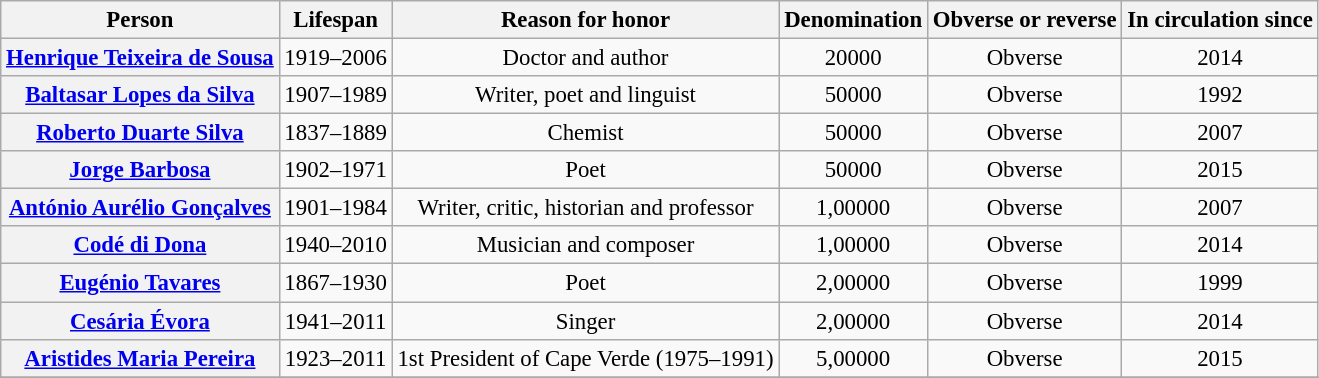<table class="wikitable" style="font-size: 95%; text-align:center;">
<tr>
<th>Person</th>
<th>Lifespan</th>
<th>Reason for honor</th>
<th>Denomination</th>
<th>Obverse or reverse</th>
<th>In circulation since</th>
</tr>
<tr>
<th><a href='#'>Henrique Teixeira de Sousa</a></th>
<td>1919–2006</td>
<td>Doctor and author</td>
<td>20000</td>
<td>Obverse</td>
<td>2014</td>
</tr>
<tr>
<th><a href='#'>Baltasar Lopes da Silva</a></th>
<td>1907–1989</td>
<td>Writer, poet and linguist</td>
<td>50000</td>
<td>Obverse</td>
<td>1992</td>
</tr>
<tr>
<th><a href='#'>Roberto Duarte Silva</a></th>
<td>1837–1889</td>
<td>Chemist</td>
<td>50000</td>
<td>Obverse</td>
<td>2007</td>
</tr>
<tr>
<th><a href='#'>Jorge Barbosa</a></th>
<td>1902–1971</td>
<td>Poet</td>
<td>50000</td>
<td>Obverse</td>
<td>2015</td>
</tr>
<tr>
<th><a href='#'>António Aurélio Gonçalves</a></th>
<td>1901–1984</td>
<td>Writer, critic, historian and professor</td>
<td>1,00000</td>
<td>Obverse</td>
<td>2007</td>
</tr>
<tr>
<th><a href='#'>Codé di Dona</a></th>
<td>1940–2010</td>
<td>Musician and composer</td>
<td>1,00000</td>
<td>Obverse</td>
<td>2014</td>
</tr>
<tr>
<th><a href='#'>Eugénio Tavares</a></th>
<td>1867–1930</td>
<td>Poet</td>
<td>2,00000</td>
<td>Obverse</td>
<td>1999</td>
</tr>
<tr>
<th><a href='#'>Cesária Évora</a></th>
<td>1941–2011</td>
<td>Singer</td>
<td>2,00000</td>
<td>Obverse</td>
<td>2014</td>
</tr>
<tr>
<th><a href='#'>Aristides Maria Pereira</a></th>
<td>1923–2011</td>
<td>1st President of Cape Verde (1975–1991)</td>
<td>5,00000</td>
<td>Obverse</td>
<td>2015</td>
</tr>
<tr>
</tr>
</table>
